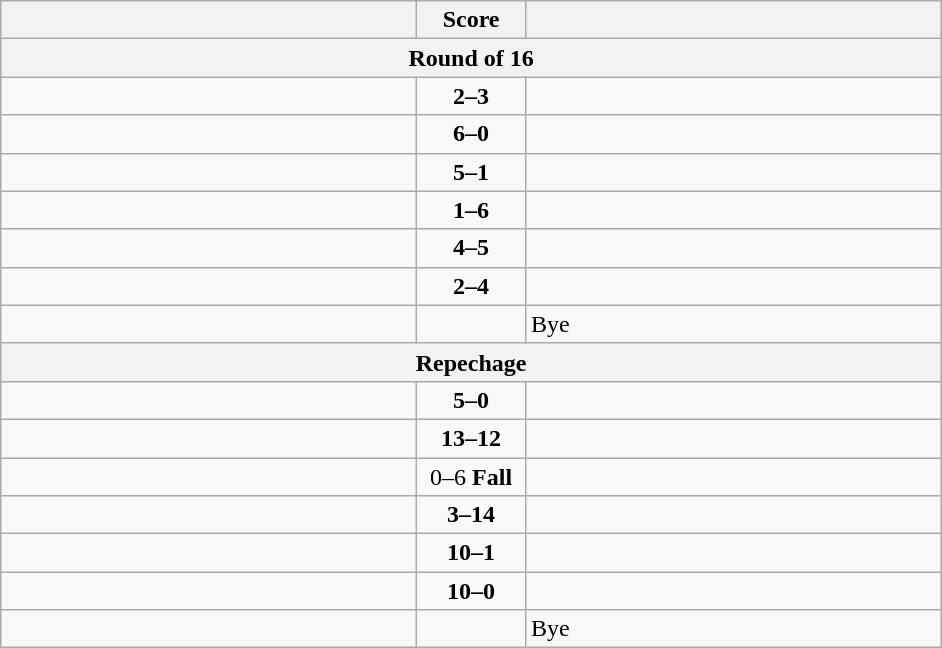<table class="wikitable" style="text-align: left;">
<tr>
<th align="right" width="270"></th>
<th width="65">Score</th>
<th align="left" width="270"></th>
</tr>
<tr>
<th colspan="3">Round of 16</th>
</tr>
<tr>
<td></td>
<td align=center><strong>2–3</strong></td>
<td><strong></strong></td>
</tr>
<tr>
<td><strong></strong></td>
<td align=center><strong>6–0</strong></td>
<td></td>
</tr>
<tr>
<td><strong></strong></td>
<td align=center><strong>5–1</strong></td>
<td></td>
</tr>
<tr>
<td></td>
<td align=center><strong>1–6</strong></td>
<td><strong></strong></td>
</tr>
<tr>
<td></td>
<td align=center><strong>4–5</strong></td>
<td><strong></strong></td>
</tr>
<tr>
<td></td>
<td align=center><strong>2–4</strong></td>
<td><strong></strong></td>
</tr>
<tr>
<td><strong></strong></td>
<td align=center></td>
<td>Bye</td>
</tr>
<tr>
<th colspan="3">Repechage</th>
</tr>
<tr>
<td><strong></strong></td>
<td align=center><strong>5–0</strong></td>
<td></td>
</tr>
<tr>
<td><strong></strong></td>
<td align=center><strong>13–12</strong></td>
<td></td>
</tr>
<tr>
<td></td>
<td align=center>0–6 <strong>Fall</strong></td>
<td><strong></strong></td>
</tr>
<tr>
<td></td>
<td align=center><strong>3–14</strong></td>
<td><strong></strong></td>
</tr>
<tr>
<td><strong></strong></td>
<td align=center><strong>10–1</strong></td>
<td></td>
</tr>
<tr>
<td><strong></strong></td>
<td align=center><strong>10–0</strong></td>
<td></td>
</tr>
<tr>
<td><strong></strong></td>
<td align=center></td>
<td>Bye</td>
</tr>
</table>
